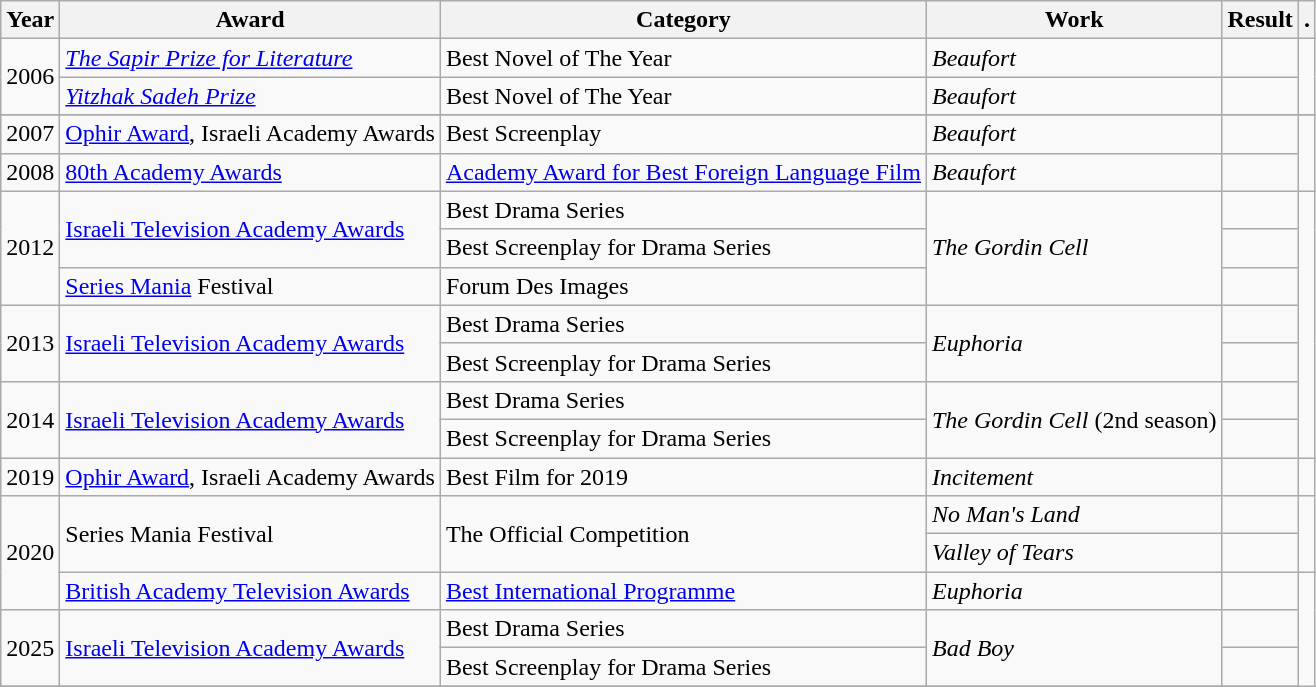<table class="wikitable sortable plainrowheaders">
<tr>
<th scope="col">Year</th>
<th scope="col">Award</th>
<th scope="col">Category</th>
<th scope="col">Work</th>
<th scope="col">Result</th>
<th scope="col"  class="unsortable">.</th>
</tr>
<tr>
<td rowspan="2">2006</td>
<td><em><a href='#'>The Sapir Prize for Literature</a></em></td>
<td>Best Novel of The Year</td>
<td><em>Beaufort</em></td>
<td></td>
<td rowspan="2" style="text-align:center;"></td>
</tr>
<tr>
<td><em><a href='#'>Yitzhak Sadeh Prize</a></em></td>
<td>Best Novel of The Year</td>
<td><em>Beaufort</em></td>
<td></td>
</tr>
<tr>
</tr>
<tr>
<td>2007</td>
<td><a href='#'>Ophir Award</a>, Israeli Academy Awards</td>
<td>Best Screenplay</td>
<td><em>Beaufort</em></td>
<td></td>
<td rowspan="2" style="text-align:center;"></td>
</tr>
<tr>
<td>2008</td>
<td><a href='#'>80th Academy Awards</a></td>
<td><a href='#'>Academy Award for Best Foreign Language Film</a></td>
<td><em>Beaufort</em></td>
<td></td>
</tr>
<tr>
<td rowspan="3">2012</td>
<td rowspan="2"><a href='#'>Israeli Television Academy Awards</a></td>
<td>Best Drama Series</td>
<td rowspan="3"><em>The Gordin Cell</em></td>
<td></td>
<td rowspan="7" style="text-align:center;"></td>
</tr>
<tr>
<td>Best Screenplay for Drama Series</td>
<td></td>
</tr>
<tr>
<td><a href='#'>Series Mania</a> Festival</td>
<td>Forum Des Images</td>
<td></td>
</tr>
<tr>
<td rowspan="2">2013</td>
<td rowspan="2"><a href='#'>Israeli Television Academy Awards</a></td>
<td>Best Drama Series</td>
<td rowspan="2"><em>Euphoria</em></td>
<td></td>
</tr>
<tr>
<td>Best Screenplay for Drama Series</td>
<td></td>
</tr>
<tr>
<td rowspan="2">2014</td>
<td rowspan="2"><a href='#'>Israeli Television Academy Awards</a></td>
<td>Best Drama Series</td>
<td rowspan="2"><em>The Gordin Cell</em> (2nd season)</td>
<td></td>
</tr>
<tr>
<td>Best Screenplay for Drama Series</td>
<td></td>
</tr>
<tr>
<td>2019</td>
<td><a href='#'>Ophir Award</a>, Israeli Academy Awards</td>
<td>Best Film for 2019</td>
<td><em>Incitement</em></td>
<td></td>
<td style="text-align:center;"></td>
</tr>
<tr>
<td rowspan="3">2020</td>
<td rowspan="2">Series Mania Festival</td>
<td rowspan="2">The Official Competition</td>
<td><em>No Man's Land</em></td>
<td></td>
<td rowspan="2" style="text-align:center;"></td>
</tr>
<tr>
<td><em>Valley of Tears</em></td>
<td></td>
</tr>
<tr>
<td><a href='#'>British Academy Television Awards</a></td>
<td><a href='#'>Best International Programme</a></td>
<td><em>Euphoria</em></td>
<td></td>
</tr>
<tr>
<td rowspan="2">2025</td>
<td rowspan="2"><a href='#'>Israeli Television Academy Awards</a></td>
<td>Best Drama Series</td>
<td rowspan="2"><em>Bad Boy</em></td>
<td></td>
</tr>
<tr>
<td>Best Screenplay for Drama Series</td>
<td></td>
</tr>
<tr>
</tr>
</table>
